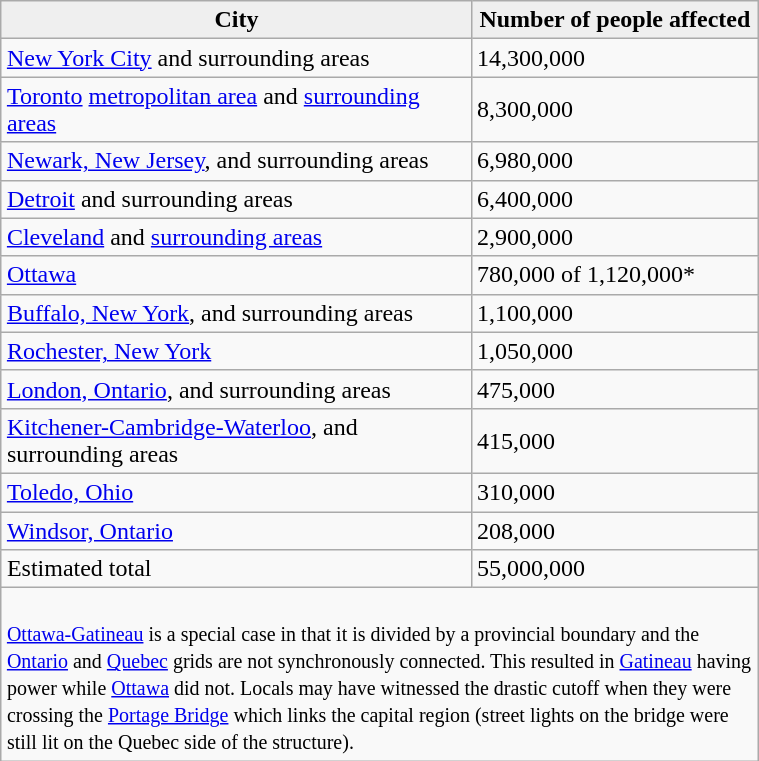<table class="wikitable" style="float:right; margin:0 0 0.5em 1em; width:40%;">
<tr>
<th style="background:#efefef;">City</th>
<th style="background:#efefef;">Number of people affected</th>
</tr>
<tr>
<td><a href='#'>New York City</a> and surrounding areas</td>
<td>14,300,000</td>
</tr>
<tr>
<td><a href='#'>Toronto</a> <a href='#'>metropolitan area</a> and <a href='#'>surrounding areas</a></td>
<td>8,300,000</td>
</tr>
<tr>
<td><a href='#'>Newark, New Jersey</a>, and surrounding areas</td>
<td>6,980,000</td>
</tr>
<tr>
<td><a href='#'>Detroit</a> and surrounding areas</td>
<td>6,400,000</td>
</tr>
<tr>
<td><a href='#'>Cleveland</a> and <a href='#'>surrounding areas</a></td>
<td>2,900,000</td>
</tr>
<tr>
<td><a href='#'>Ottawa</a></td>
<td>780,000 of 1,120,000*</td>
</tr>
<tr>
<td><a href='#'>Buffalo, New York</a>, and surrounding areas</td>
<td>1,100,000</td>
</tr>
<tr>
<td><a href='#'>Rochester, New York</a></td>
<td>1,050,000</td>
</tr>
<tr>
<td><a href='#'>London, Ontario</a>, and surrounding areas</td>
<td>475,000</td>
</tr>
<tr>
<td><a href='#'>Kitchener-Cambridge-Waterloo</a>, and surrounding areas</td>
<td>415,000</td>
</tr>
<tr>
<td><a href='#'>Toledo, Ohio</a></td>
<td>310,000</td>
</tr>
<tr>
<td><a href='#'>Windsor, Ontario</a></td>
<td>208,000</td>
</tr>
<tr>
<td>Estimated total</td>
<td>55,000,000</td>
</tr>
<tr>
<td colspan="2"><br><small><a href='#'>Ottawa-Gatineau</a> is a special case in that it is divided by a provincial boundary and the <a href='#'>Ontario</a> and <a href='#'>Quebec</a> grids are not synchronously connected. This resulted in <a href='#'>Gatineau</a> having power while <a href='#'>Ottawa</a> did not. Locals may have witnessed the drastic cutoff when they were crossing the <a href='#'>Portage Bridge</a> which links the capital region (street lights on the bridge were still lit on the Quebec side of the structure).</small></td>
</tr>
</table>
